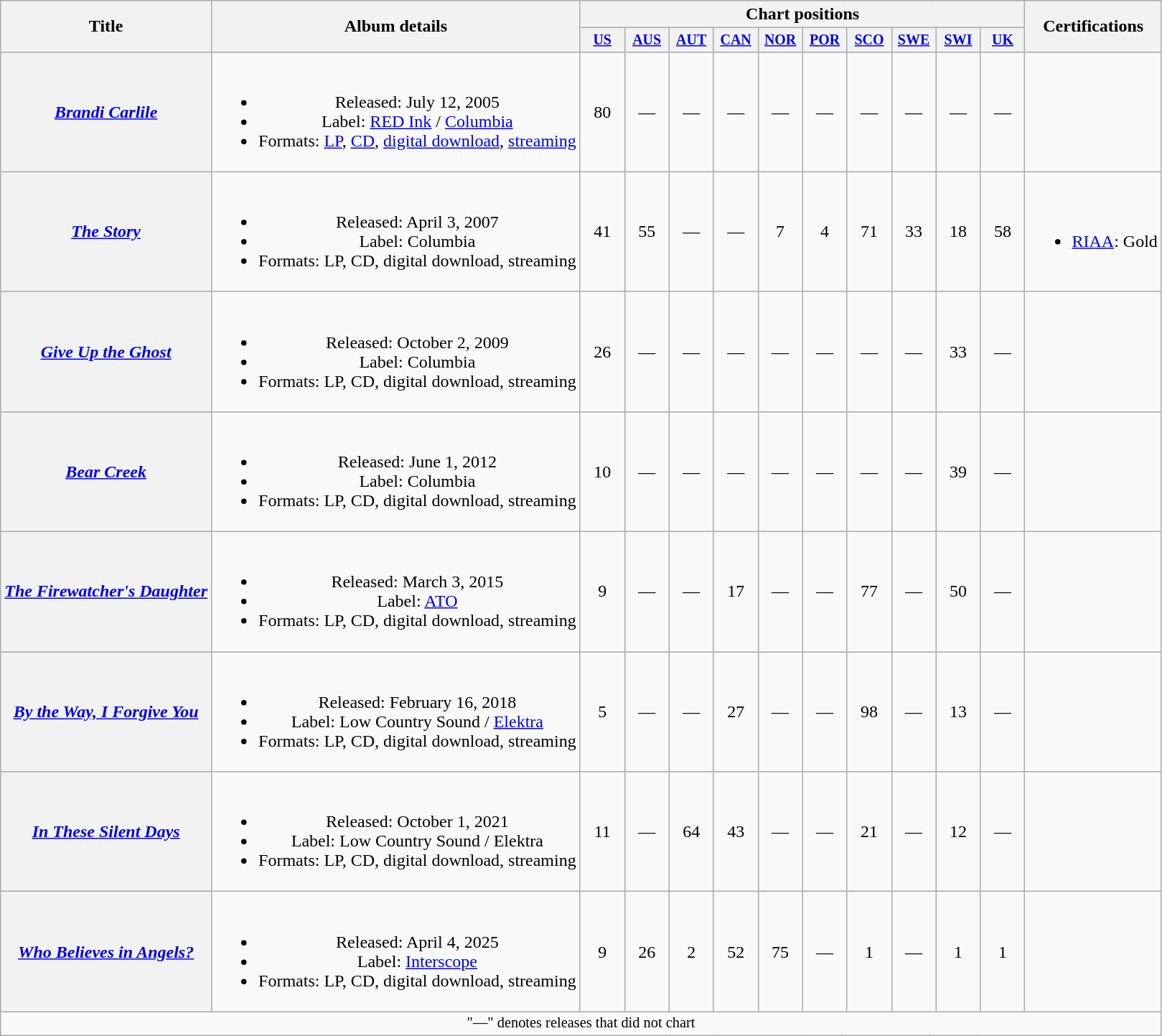<table class="wikitable plainrowheaders" style="text-align:center;">
<tr>
<th scope="col" rowspan="2">Title</th>
<th scope="col" rowspan="2">Album details</th>
<th colspan="10">Chart positions</th>
<th scope="col" rowspan="2">Certifications</th>
</tr>
<tr style="font-size:smaller;">
<th style="width:35px;"><a href='#'>US</a><br></th>
<th style="width:35px;"><a href='#'>AUS</a> <br> </th>
<th style="width:35px;"><a href='#'>AUT</a><br></th>
<th style="width:35px;"><a href='#'>CAN</a><br></th>
<th style="width:35px;"><a href='#'>NOR</a><br></th>
<th style="width:35px;"><a href='#'>POR</a><br></th>
<th style="width:35px;"><a href='#'>SCO</a><br></th>
<th style="width:35px;"><a href='#'>SWE</a><br></th>
<th style="width:35px;"><a href='#'>SWI</a><br></th>
<th style="width:35px;"><a href='#'>UK</a><br></th>
</tr>
<tr>
<th scope="row"><em><a href='#'>Brandi Carlile</a></em></th>
<td><br><ul><li>Released: July 12, 2005</li><li>Label: <a href='#'>RED Ink</a> / <a href='#'>Columbia</a></li><li>Formats: <a href='#'>LP</a>, <a href='#'>CD</a>, <a href='#'>digital download</a>, <a href='#'>streaming</a></li></ul></td>
<td>80</td>
<td>—</td>
<td>—</td>
<td>—</td>
<td>—</td>
<td>—</td>
<td>—</td>
<td>—</td>
<td>—</td>
<td>—</td>
<td></td>
</tr>
<tr>
<th scope="row"><em><a href='#'>The Story</a></em></th>
<td><br><ul><li>Released: April 3, 2007</li><li>Label: Columbia</li><li>Formats: LP, CD, digital download, streaming</li></ul></td>
<td>41</td>
<td>55</td>
<td>—</td>
<td>—</td>
<td>7</td>
<td>4</td>
<td>71</td>
<td>33</td>
<td>18</td>
<td>58</td>
<td><br><ul><li><a href='#'>RIAA</a>: Gold</li></ul></td>
</tr>
<tr>
<th scope="row"><em><a href='#'>Give Up the Ghost</a></em></th>
<td><br><ul><li>Released: October 2, 2009</li><li>Label: Columbia</li><li>Formats: LP, CD, digital download, streaming</li></ul></td>
<td>26</td>
<td>—</td>
<td>—</td>
<td>—</td>
<td>—</td>
<td>—</td>
<td>—</td>
<td>—</td>
<td>33</td>
<td>—</td>
<td></td>
</tr>
<tr>
<th scope="row"><em><a href='#'>Bear Creek</a></em></th>
<td><br><ul><li>Released: June 1, 2012</li><li>Label: Columbia</li><li>Formats: LP, CD, digital download, streaming</li></ul></td>
<td>10</td>
<td>—</td>
<td>—</td>
<td>—</td>
<td>—</td>
<td>—</td>
<td>—</td>
<td>—</td>
<td>39</td>
<td>—</td>
<td></td>
</tr>
<tr>
<th scope="row"><em><a href='#'>The Firewatcher's Daughter</a></em></th>
<td><br><ul><li>Released: March 3, 2015</li><li>Label: <a href='#'>ATO</a></li><li>Formats: LP, CD, digital download, streaming</li></ul></td>
<td>9</td>
<td>—</td>
<td>—</td>
<td>17</td>
<td>—</td>
<td>—</td>
<td>77</td>
<td>—</td>
<td>50</td>
<td>—</td>
<td></td>
</tr>
<tr>
<th scope="row"><em><a href='#'>By the Way, I Forgive You</a></em></th>
<td><br><ul><li>Released: February 16, 2018</li><li>Label: Low Country Sound / <a href='#'>Elektra</a></li><li>Formats: LP, CD, digital download, streaming</li></ul></td>
<td>5</td>
<td>—</td>
<td>—</td>
<td>27</td>
<td>—</td>
<td>—</td>
<td>98</td>
<td>—</td>
<td>13</td>
<td>—</td>
<td></td>
</tr>
<tr>
<th scope="row"><em><a href='#'>In These Silent Days</a></em></th>
<td><br><ul><li>Released: October 1, 2021</li><li>Label: Low Country Sound / Elektra</li><li>Formats: LP, CD, digital download, streaming</li></ul></td>
<td>11</td>
<td>—</td>
<td>64</td>
<td>43</td>
<td>—</td>
<td>—</td>
<td>21</td>
<td>—</td>
<td>12</td>
<td>—</td>
<td></td>
</tr>
<tr>
<th scope="row"><em><a href='#'>Who Believes in Angels?</a></em><br></th>
<td><br><ul><li>Released: April 4, 2025</li><li>Label: <a href='#'>Interscope</a></li><li>Formats: LP, CD, digital download, streaming</li></ul></td>
<td>9</td>
<td>26<br></td>
<td>2</td>
<td>52</td>
<td>75<br></td>
<td>—</td>
<td>1</td>
<td>—</td>
<td>1</td>
<td>1</td>
<td></td>
</tr>
<tr>
<td colspan="14" style="text-align:center; font-size:85%">"—" denotes releases that did not chart</td>
</tr>
</table>
